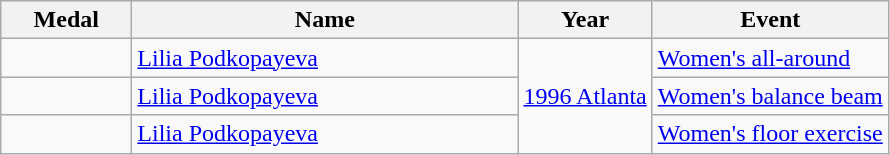<table class="wikitable sortable">
<tr>
<th style="width:5em;">Medal</th>
<th width=250>Name</th>
<th>Year</th>
<th>Event</th>
</tr>
<tr>
<td></td>
<td><a href='#'>Lilia Podkopayeva</a></td>
<td rowspan="3"> <a href='#'>1996 Atlanta</a></td>
<td><a href='#'>Women's all-around</a></td>
</tr>
<tr>
<td></td>
<td><a href='#'>Lilia Podkopayeva</a></td>
<td><a href='#'>Women's balance beam</a></td>
</tr>
<tr>
<td></td>
<td><a href='#'>Lilia Podkopayeva</a></td>
<td><a href='#'>Women's floor exercise</a></td>
</tr>
</table>
